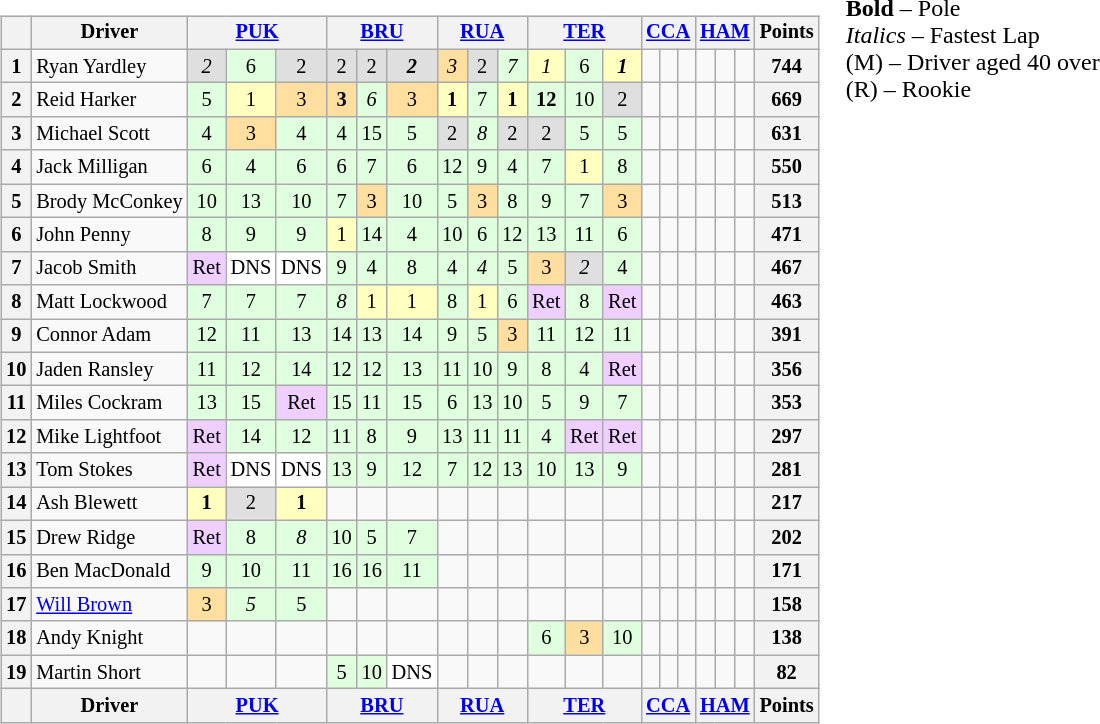<table>
<tr>
<td><br><table class="wikitable" style="font-size: 85%; text-align: center;">
<tr style="background:#f9f9f9" valign="top">
<th valign="middle"></th>
<th valign="middle">Driver</th>
<th colspan=3><a href='#'>PUK</a></th>
<th colspan=3><a href='#'>BRU</a></th>
<th colspan=3><a href='#'>RUA</a></th>
<th colspan=3><a href='#'>TER</a></th>
<th colspan=3><a href='#'>CCA</a></th>
<th colspan=3><a href='#'>HAM</a></th>
<th valign="middle">Points</th>
</tr>
<tr>
<th>1</th>
<td align="left"> Ryan Yardley</td>
<td style="background:#DFDFDF;"><em>2</em></td>
<td style="background:#DFFFDF;">6</td>
<td style="background:#DFDFDF;">2</td>
<td style="background:#DFDFDF;">2</td>
<td style="background:#DFDFDF;">2</td>
<td style="background:#DFDFDF;"><strong><em>2</em></strong></td>
<td style="background:#FFDF9F;"><em>3</em></td>
<td style="background:#DFDFDF;">2</td>
<td style="background:#DFFFDF;"><em>7</em></td>
<td style="background:#FFFFBF;"><em>1</em></td>
<td style="background:#DFFFDF;">6</td>
<td style="background:#FFFFBF;"><strong><em>1</em></strong></td>
<td></td>
<td></td>
<td></td>
<td></td>
<td></td>
<td></td>
<th>744</th>
</tr>
<tr>
<th>2</th>
<td align="left"> Reid Harker</td>
<td style="background:#DFFFDF;">5</td>
<td style="background:#FFFFBF;">1</td>
<td style="background:#FFDF9F;">3</td>
<td style="background:#FFDF9F;"><strong>3</strong></td>
<td style="background:#DFFFDF;"><em>6</em></td>
<td style="background:#FFDF9F;">3</td>
<td style="background:#FFFFBF;"><strong>1</strong></td>
<td style="background:#DFFFDF;">7</td>
<td style="background:#FFFFBF;"><strong>1</strong></td>
<td style="background:#DFFFDF;"><strong>12</strong></td>
<td style="background:#DFFFDF;">10</td>
<td style="background:#DFDFDF;">2</td>
<td></td>
<td></td>
<td></td>
<td></td>
<td></td>
<td></td>
<th>669</th>
</tr>
<tr>
<th>3</th>
<td align="left"> Michael Scott</td>
<td style="background:#DFFFDF;">4</td>
<td style="background:#FFDF9F;">3</td>
<td style="background:#DFFFDF;">4</td>
<td style="background:#DFFFDF;">4</td>
<td style="background:#DFFFDF;">15</td>
<td style="background:#DFFFDF;">5</td>
<td style="background:#DFDFDF;">2</td>
<td style="background:#DFFFDF;"><em>8</em></td>
<td style="background:#DFDFDF;">2</td>
<td style="background:#DFDFDF;">2</td>
<td style="background:#DFFFDF;">5</td>
<td style="background:#DFFFDF;">5</td>
<td></td>
<td></td>
<td></td>
<td></td>
<td></td>
<td></td>
<th>631</th>
</tr>
<tr>
<th>4</th>
<td align="left"> Jack Milligan</td>
<td style="background:#DFFFDF;">6</td>
<td style="background:#DFFFDF;">4</td>
<td style="background:#DFFFDF;">6</td>
<td style="background:#DFFFDF;">6</td>
<td style="background:#DFFFDF;">7</td>
<td style="background:#DFFFDF;">6</td>
<td style="background:#DFFFDF;">12</td>
<td style="background:#DFFFDF;">9</td>
<td style="background:#DFFFDF;">4</td>
<td style="background:#DFFFDF;">7</td>
<td style="background:#FFFFBF;">1</td>
<td style="background:#DFFFDF;">8</td>
<td></td>
<td></td>
<td></td>
<td></td>
<td></td>
<td></td>
<th>550</th>
</tr>
<tr>
<th>5</th>
<td align="left"> Brody McConkey</td>
<td style="background:#DFFFDF;">10</td>
<td style="background:#DFFFDF;">13</td>
<td style="background:#DFFFDF;">10</td>
<td style="background:#DFFFDF;">7</td>
<td style="background:#FFDF9F;">3</td>
<td style="background:#DFFFDF;">10</td>
<td style="background:#DFFFDF;">5</td>
<td style="background:#FFDF9F;">3</td>
<td style="background:#DFFFDF;">8</td>
<td style="background:#DFFFDF;">9</td>
<td style="background:#DFFFDF;">7</td>
<td style="background:#FFDF9F;">3</td>
<td></td>
<td></td>
<td></td>
<td></td>
<td></td>
<td></td>
<th>513</th>
</tr>
<tr>
<th>6</th>
<td align="left"> John Penny</td>
<td style="background:#DFFFDF;">8</td>
<td style="background:#DFFFDF;">9</td>
<td style="background:#DFFFDF;">9</td>
<td style="background:#FFFFBF;">1</td>
<td style="background:#DFFFDF;">14</td>
<td style="background:#DFFFDF;">4</td>
<td style="background:#DFFFDF;">10</td>
<td style="background:#DFFFDF;">6</td>
<td style="background:#DFFFDF;">12</td>
<td style="background:#DFFFDF;">13</td>
<td style="background:#DFFFDF;">11</td>
<td style="background:#DFFFDF;">6</td>
<td></td>
<td></td>
<td></td>
<td></td>
<td></td>
<td></td>
<th>471</th>
</tr>
<tr>
<th>7</th>
<td align="left"> Jacob Smith</td>
<td style="background:#EFCFFF;">Ret</td>
<td style="background:#FFFFFF;">DNS</td>
<td style="background:#FFFFFF;">DNS</td>
<td style="background:#DFFFDF;">9</td>
<td style="background:#DFFFDF;">4</td>
<td style="background:#DFFFDF;">8</td>
<td style="background:#DFFFDF;">4</td>
<td style="background:#DFFFDF;"><em>4</em></td>
<td style="background:#DFFFDF;">5</td>
<td style="background:#FFDF9F;">3</td>
<td style="background:#DFDFDF;"><em>2</em></td>
<td style="background:#DFFFDF;">4</td>
<td></td>
<td></td>
<td></td>
<td></td>
<td></td>
<td></td>
<th>467</th>
</tr>
<tr>
<th>8</th>
<td align="left"> Matt Lockwood</td>
<td style="background:#DFFFDF;">7</td>
<td style="background:#DFFFDF;">7</td>
<td style="background:#DFFFDF;">7</td>
<td style="background:#DFFFDF;"><em>8</em></td>
<td style="background:#FFFFBF;">1</td>
<td style="background:#FFFFBF;">1</td>
<td style="background:#DFFFDF;">8</td>
<td style="background:#FFFFBF;">1</td>
<td style="background:#DFFFDF;">6</td>
<td style="background:#EFCFFF;">Ret</td>
<td style="background:#DFFFDF;">8</td>
<td style="background:#EFCFFF;">Ret</td>
<td></td>
<td></td>
<td></td>
<td></td>
<td></td>
<td></td>
<th>463</th>
</tr>
<tr>
<th>9</th>
<td align="left"> Connor Adam</td>
<td style="background:#DFFFDF;">12</td>
<td style="background:#DFFFDF;">11</td>
<td style="background:#DFFFDF;">13</td>
<td style="background:#DFFFDF;">14</td>
<td style="background:#DFFFDF;">13</td>
<td style="background:#DFFFDF;">14</td>
<td style="background:#DFFFDF;">9</td>
<td style="background:#DFFFDF;">5</td>
<td style="background:#FFDF9F;">3</td>
<td style="background:#DFFFDF;">11</td>
<td style="background:#DFFFDF;">12</td>
<td style="background:#DFFFDF;">11</td>
<td></td>
<td></td>
<td></td>
<td></td>
<td></td>
<td></td>
<th>391</th>
</tr>
<tr>
<th>10</th>
<td align="left"> Jaden Ransley</td>
<td style="background:#DFFFDF;">11</td>
<td style="background:#DFFFDF;">12</td>
<td style="background:#DFFFDF;">14</td>
<td style="background:#DFFFDF;">12</td>
<td style="background:#DFFFDF;">12</td>
<td style="background:#DFFFDF;">13</td>
<td style="background:#DFFFDF;">11</td>
<td style="background:#DFFFDF;">10</td>
<td style="background:#DFFFDF;">9</td>
<td style="background:#DFFFDF;">8</td>
<td style="background:#DFFFDF;">4</td>
<td style="background:#EFCFFF;">Ret</td>
<td></td>
<td></td>
<td></td>
<td></td>
<td></td>
<td></td>
<th>356</th>
</tr>
<tr>
<th>11</th>
<td align="left"> Miles Cockram</td>
<td style="background:#DFFFDF;">13</td>
<td style="background:#DFFFDF;">15</td>
<td style="background:#EFCFFF;">Ret</td>
<td style="background:#DFFFDF;">15</td>
<td style="background:#DFFFDF;">11</td>
<td style="background:#DFFFDF;">15</td>
<td style="background:#DFFFDF;">6</td>
<td style="background:#DFFFDF;">13</td>
<td style="background:#DFFFDF;">10</td>
<td style="background:#DFFFDF;">5</td>
<td style="background:#DFFFDF;">9</td>
<td style="background:#DFFFDF;">7</td>
<td></td>
<td></td>
<td></td>
<td></td>
<td></td>
<td></td>
<th>353</th>
</tr>
<tr>
<th>12</th>
<td align="left"> Mike Lightfoot</td>
<td style="background:#EFCFFF;">Ret</td>
<td style="background:#DFFFDF;">14</td>
<td style="background:#DFFFDF;">12</td>
<td style="background:#DFFFDF;">11</td>
<td style="background:#DFFFDF;">8</td>
<td style="background:#DFFFDF;">9</td>
<td style="background:#DFFFDF;">13</td>
<td style="background:#DFFFDF;">11</td>
<td style="background:#DFFFDF;">11</td>
<td style="background:#DFFFDF;">4</td>
<td style="background:#EFCFFF;">Ret</td>
<td style="background:#EFCFFF;">Ret</td>
<td></td>
<td></td>
<td></td>
<td></td>
<td></td>
<td></td>
<th>297</th>
</tr>
<tr>
<th>13</th>
<td align="left"> Tom Stokes</td>
<td style="background:#EFCFFF;">Ret</td>
<td style="background:#FFFFFF;">DNS</td>
<td style="background:#FFFFFF;">DNS</td>
<td style="background:#DFFFDF;">13</td>
<td style="background:#DFFFDF;">9</td>
<td style="background:#DFFFDF;">12</td>
<td style="background:#DFFFDF;">7</td>
<td style="background:#DFFFDF;">12</td>
<td style="background:#DFFFDF;">13</td>
<td style="background:#DFFFDF;">10</td>
<td style="background:#DFFFDF;">13</td>
<td style="background:#DFFFDF;">9</td>
<td></td>
<td></td>
<td></td>
<td></td>
<td></td>
<td></td>
<th>281</th>
</tr>
<tr>
<th>14</th>
<td align="left"> Ash Blewett</td>
<td style="background:#FFFFBF;"><strong>1</strong></td>
<td style="background:#DFDFDF;">2</td>
<td style="background:#FFFFBF;"><strong>1</strong></td>
<td></td>
<td></td>
<td></td>
<td></td>
<td></td>
<td></td>
<td></td>
<td></td>
<td></td>
<td></td>
<td></td>
<td></td>
<td></td>
<td></td>
<td></td>
<th>217</th>
</tr>
<tr>
<th>15</th>
<td align="left"> Drew Ridge</td>
<td style="background:#EFCFFF;">Ret</td>
<td style="background:#DFFFDF;">8</td>
<td style="background:#DFFFDF;"><em>8</em></td>
<td style="background:#DFFFDF;">10</td>
<td style="background:#DFFFDF;">5</td>
<td style="background:#DFFFDF;">7</td>
<td></td>
<td></td>
<td></td>
<td></td>
<td></td>
<td></td>
<td></td>
<td></td>
<td></td>
<td></td>
<td></td>
<td></td>
<th>202</th>
</tr>
<tr>
<th>16</th>
<td align="left"> Ben MacDonald</td>
<td style="background:#DFFFDF;">9</td>
<td style="background:#DFFFDF;">10</td>
<td style="background:#DFFFDF;">11</td>
<td style="background:#DFFFDF;">16</td>
<td style="background:#DFFFDF;">16</td>
<td style="background:#DFFFDF;">11</td>
<td></td>
<td></td>
<td></td>
<td></td>
<td></td>
<td></td>
<td></td>
<td></td>
<td></td>
<td></td>
<td></td>
<td></td>
<th>171</th>
</tr>
<tr>
<th>17</th>
<td align="left"> <a href='#'>Will Brown</a></td>
<td style="background:#FFDF9F;">3</td>
<td style="background:#DFFFDF;"><em>5</em></td>
<td style="background:#DFFFDF;">5</td>
<td></td>
<td></td>
<td></td>
<td></td>
<td></td>
<td></td>
<td></td>
<td></td>
<td></td>
<td></td>
<td></td>
<td></td>
<td></td>
<td></td>
<td></td>
<th>158</th>
</tr>
<tr>
<th>18</th>
<td align="left"> Andy Knight</td>
<td></td>
<td></td>
<td></td>
<td></td>
<td></td>
<td></td>
<td></td>
<td></td>
<td></td>
<td style="background:#DFFFDF;">6</td>
<td style="background:#FFDF9F;">3</td>
<td style="background:#DFFFDF;">10</td>
<td></td>
<td></td>
<td></td>
<td></td>
<td></td>
<td></td>
<th>138</th>
</tr>
<tr>
<th>19</th>
<td align="left"> Martin Short</td>
<td></td>
<td></td>
<td></td>
<td style="background:#DFFFDF;">5</td>
<td style="background:#DFFFDF;">10</td>
<td style="background:#FFFFFF;">DNS</td>
<td></td>
<td></td>
<td></td>
<td></td>
<td></td>
<td></td>
<td></td>
<td></td>
<td></td>
<td></td>
<td></td>
<td></td>
<th>82</th>
</tr>
<tr style="background:#f9f9f9" valign="top">
<th valign="middle"></th>
<th valign="middle">Driver</th>
<th colspan=3><a href='#'>PUK</a></th>
<th colspan=3><a href='#'>BRU</a></th>
<th colspan=3><a href='#'>RUA</a></th>
<th colspan=3><a href='#'>TER</a></th>
<th colspan=3><a href='#'>CCA</a></th>
<th colspan=3><a href='#'>HAM</a></th>
<th valign="middle">Points</th>
</tr>
</table>
</td>
<td valign="top"><br>
<span><strong>Bold</strong> – Pole<br><em>Italics</em> – Fastest Lap<br>(M) – Driver aged 40 over<br>(R) – Rookie</span></td>
</tr>
</table>
